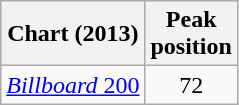<table class="wikitable sortable">
<tr>
<th>Chart (2013)</th>
<th>Peak<br>position</th>
</tr>
<tr>
<td><a href='#'><em>Billboard</em> 200</a></td>
<td style="text-align:center;">72</td>
</tr>
</table>
